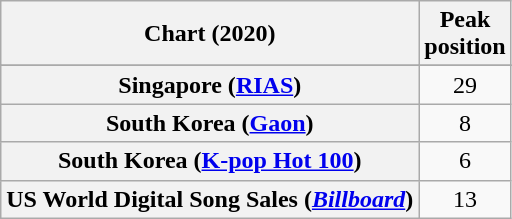<table class="wikitable plainrowheaders sortable" style="text-align:center">
<tr>
<th scope="col">Chart (2020)</th>
<th scope="col">Peak<br>position</th>
</tr>
<tr>
</tr>
<tr>
<th scope="row">Singapore (<a href='#'>RIAS</a>)</th>
<td>29</td>
</tr>
<tr>
<th scope="row">South Korea (<a href='#'>Gaon</a>)</th>
<td>8</td>
</tr>
<tr>
<th scope="row">South Korea (<a href='#'>K-pop Hot 100</a>)</th>
<td>6</td>
</tr>
<tr>
<th scope="row">US World Digital Song Sales (<em><a href='#'>Billboard</a></em>)</th>
<td>13</td>
</tr>
</table>
